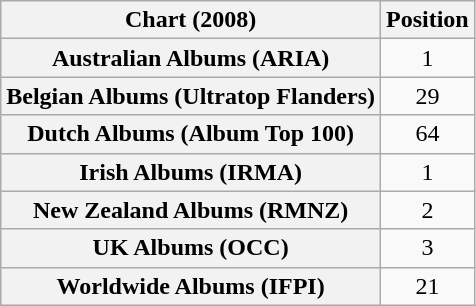<table class="wikitable sortable plainrowheaders" style="text-align:center;">
<tr>
<th>Chart (2008)</th>
<th>Position</th>
</tr>
<tr>
<th scope="row">Australian Albums (ARIA)</th>
<td>1</td>
</tr>
<tr>
<th scope="row">Belgian Albums (Ultratop Flanders)</th>
<td>29</td>
</tr>
<tr>
<th scope="row">Dutch Albums (Album Top 100)</th>
<td>64</td>
</tr>
<tr>
<th scope="row">Irish Albums (IRMA)</th>
<td>1</td>
</tr>
<tr>
<th scope="row">New Zealand Albums (RMNZ)</th>
<td>2</td>
</tr>
<tr>
<th scope="row">UK Albums (OCC)</th>
<td>3</td>
</tr>
<tr>
<th scope="row">Worldwide Albums (IFPI)</th>
<td>21</td>
</tr>
</table>
